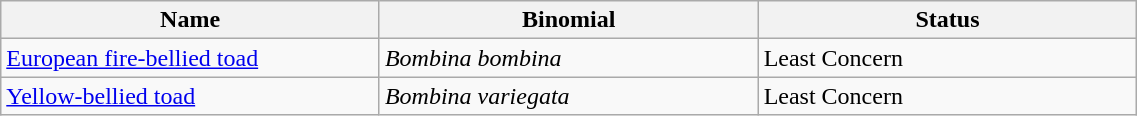<table width=60% class="wikitable">
<tr>
<th width=20%>Name</th>
<th width=20%>Binomial</th>
<th width=20%>Status</th>
</tr>
<tr>
<td><a href='#'>European fire-bellied toad</a><br></td>
<td><em>Bombina bombina</em></td>
<td>Least Concern</td>
</tr>
<tr>
<td><a href='#'>Yellow-bellied toad</a><br></td>
<td><em>Bombina variegata</em></td>
<td>Least Concern</td>
</tr>
</table>
